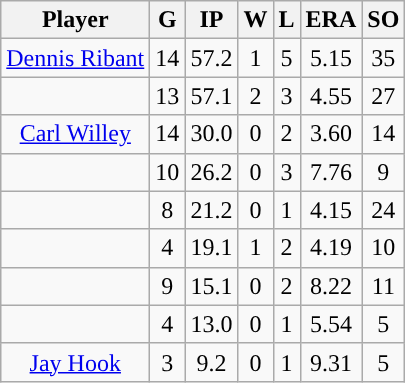<table class="wikitable sortable">
<tr>
<th>Player</th>
<th>G</th>
<th>IP</th>
<th>W</th>
<th>L</th>
<th>ERA</th>
<th>SO</th>
</tr>
<tr align="center">
<td><a href='#'>Dennis Ribant</a></td>
<td>14</td>
<td>57.2</td>
<td>1</td>
<td>5</td>
<td>5.15</td>
<td>35</td>
</tr>
<tr align="center">
<td></td>
<td>13</td>
<td>57.1</td>
<td>2</td>
<td>3</td>
<td>4.55</td>
<td>27</td>
</tr>
<tr align="center">
<td><a href='#'>Carl Willey</a></td>
<td>14</td>
<td>30.0</td>
<td>0</td>
<td>2</td>
<td>3.60</td>
<td>14</td>
</tr>
<tr align="center">
<td></td>
<td>10</td>
<td>26.2</td>
<td>0</td>
<td>3</td>
<td>7.76</td>
<td>9</td>
</tr>
<tr align="center">
<td></td>
<td>8</td>
<td>21.2</td>
<td>0</td>
<td>1</td>
<td>4.15</td>
<td>24</td>
</tr>
<tr align="center">
<td></td>
<td>4</td>
<td>19.1</td>
<td>1</td>
<td>2</td>
<td>4.19</td>
<td>10</td>
</tr>
<tr align="center">
<td></td>
<td>9</td>
<td>15.1</td>
<td>0</td>
<td>2</td>
<td>8.22</td>
<td>11</td>
</tr>
<tr align="center">
<td></td>
<td>4</td>
<td>13.0</td>
<td>0</td>
<td>1</td>
<td>5.54</td>
<td>5</td>
</tr>
<tr align="center">
<td><a href='#'>Jay Hook</a></td>
<td>3</td>
<td>9.2</td>
<td>0</td>
<td>1</td>
<td>9.31</td>
<td>5</td>
</tr>
</table>
